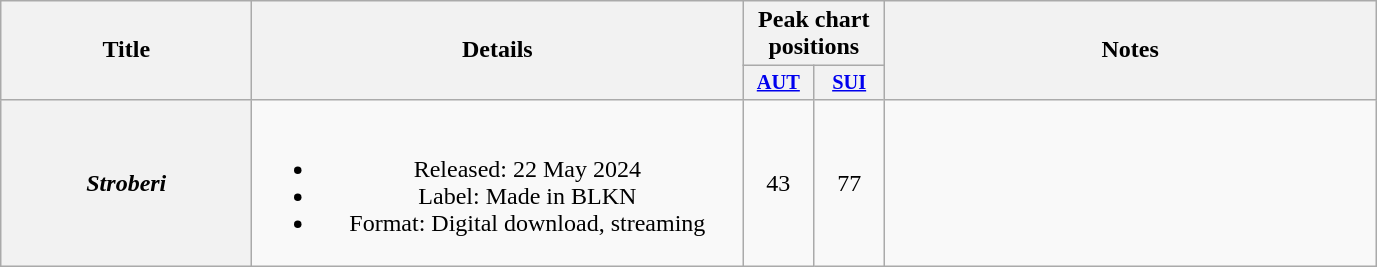<table class="wikitable plainrowheaders" style="text-align:center;">
<tr>
<th rowspan="2" scope="col" style="width:10em;">Title</th>
<th rowspan="2" scope="col" style="width:20em;">Details</th>
<th colspan="2">Peak chart positions</th>
<th rowspan="2" scope="col" style="width:20em;">Notes</th>
</tr>
<tr>
<th scope="col" style="width:3em; font-size:85%;"><a href='#'>AUT</a><br></th>
<th scope="col" style="width:3em; font-size:85%;"><a href='#'>SUI</a><br></th>
</tr>
<tr>
<th scope="row"><em>Stroberi</em></th>
<td><br><ul><li>Released: 22 May 2024</li><li>Label: Made in BLKN</li><li>Format: Digital download, streaming</li></ul></td>
<td>43</td>
<td>77</td>
<td></td>
</tr>
</table>
